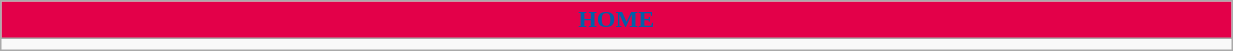<table class="wikitable collapsible collapsed" style="width:65%">
<tr>
<th colspan=5 ! style="color:#0061A9; background:#E30049">HOME</th>
</tr>
<tr>
<td></td>
</tr>
</table>
